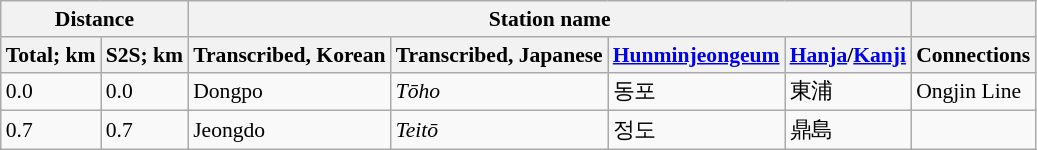<table class="wikitable" style="font-size:90%;">
<tr>
<th colspan="2">Distance</th>
<th colspan="4">Station name</th>
<th colspan="3"></th>
</tr>
<tr>
<th>Total; km</th>
<th>S2S; km</th>
<th>Transcribed, Korean</th>
<th>Transcribed, Japanese</th>
<th><a href='#'>Hunminjeongeum</a></th>
<th><a href='#'>Hanja</a>/<a href='#'>Kanji</a></th>
<th>Connections</th>
</tr>
<tr>
<td>0.0</td>
<td>0.0</td>
<td>Dongpo</td>
<td><em>Tōho</em></td>
<td>동포</td>
<td>東浦</td>
<td>Ongjin Line</td>
</tr>
<tr>
<td>0.7</td>
<td>0.7</td>
<td>Jeongdo</td>
<td><em>Teitō</em></td>
<td>정도</td>
<td>鼎島</td>
<td></td>
</tr>
</table>
